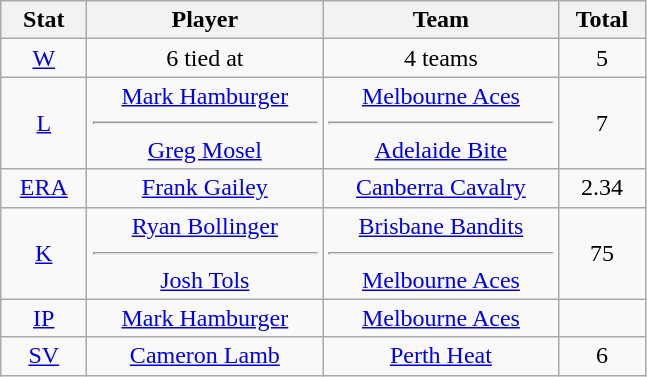<table class="wikitable" style="text-align:center;">
<tr>
<th scope="col" width=50>Stat</th>
<th scope="col" width=150>Player</th>
<th scope="col" width=150>Team</th>
<th scope="col" width=50>Total</th>
</tr>
<tr>
<td><a href='#'>W</a></td>
<td>6 tied at</td>
<td>4 teams</td>
<td>5</td>
</tr>
<tr>
<td><a href='#'>L</a></td>
<td><div><a href='#'>Mark Hamburger</a></div><hr><div><a href='#'>Greg Mosel</a></div></td>
<td><div><a href='#'>Melbourne Aces</a></div><hr><div><a href='#'>Adelaide Bite</a></div></td>
<td>7</td>
</tr>
<tr>
<td><a href='#'>ERA</a></td>
<td><a href='#'>Frank Gailey</a></td>
<td><a href='#'>Canberra Cavalry</a></td>
<td>2.34</td>
</tr>
<tr>
<td><a href='#'>K</a></td>
<td><div><a href='#'>Ryan Bollinger</a></div><hr><div><a href='#'>Josh Tols</a></div></td>
<td><div><a href='#'>Brisbane Bandits</a></div><hr><div><a href='#'>Melbourne Aces</a></div></td>
<td>75</td>
</tr>
<tr>
<td><a href='#'>IP</a></td>
<td><a href='#'>Mark Hamburger</a></td>
<td><a href='#'>Melbourne Aces</a></td>
<td></td>
</tr>
<tr>
<td><a href='#'>SV</a></td>
<td><a href='#'>Cameron Lamb</a></td>
<td><a href='#'>Perth Heat</a></td>
<td>6</td>
</tr>
</table>
